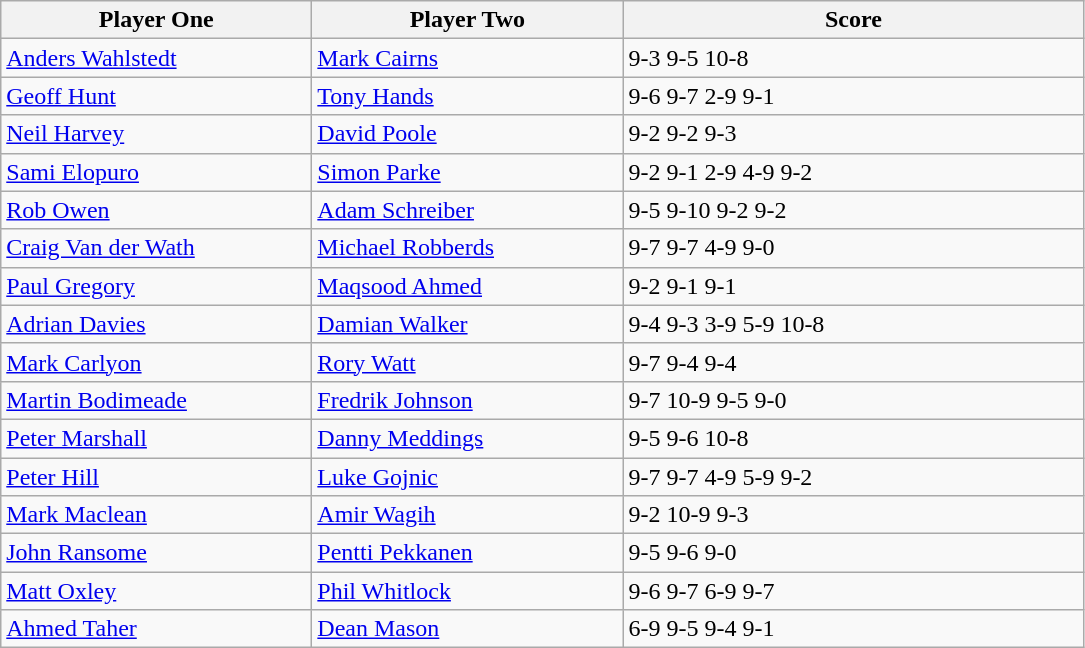<table class="wikitable">
<tr>
<th width=200>Player One</th>
<th width=200>Player Two</th>
<th width=300>Score</th>
</tr>
<tr>
<td> <a href='#'>Anders Wahlstedt</a></td>
<td> <a href='#'>Mark Cairns</a></td>
<td>9-3 9-5 10-8</td>
</tr>
<tr>
<td> <a href='#'>Geoff Hunt</a></td>
<td> <a href='#'>Tony Hands</a></td>
<td>9-6 9-7 2-9 9-1</td>
</tr>
<tr>
<td> <a href='#'>Neil Harvey</a></td>
<td> <a href='#'>David Poole</a></td>
<td>9-2 9-2 9-3</td>
</tr>
<tr>
<td> <a href='#'>Sami Elopuro</a></td>
<td> <a href='#'>Simon Parke</a></td>
<td>9-2 9-1 2-9 4-9 9-2</td>
</tr>
<tr>
<td> <a href='#'>Rob Owen</a></td>
<td> <a href='#'>Adam Schreiber</a></td>
<td>9-5 9-10 9-2 9-2</td>
</tr>
<tr>
<td> <a href='#'>Craig Van der Wath</a></td>
<td> <a href='#'>Michael Robberds</a></td>
<td>9-7 9-7 4-9 9-0</td>
</tr>
<tr>
<td> <a href='#'>Paul Gregory</a></td>
<td> <a href='#'>Maqsood Ahmed</a></td>
<td>9-2 9-1 9-1</td>
</tr>
<tr>
<td> <a href='#'>Adrian Davies</a></td>
<td> <a href='#'>Damian Walker</a></td>
<td>9-4 9-3 3-9 5-9 10-8</td>
</tr>
<tr>
<td> <a href='#'>Mark Carlyon</a></td>
<td> <a href='#'>Rory Watt</a></td>
<td>9-7 9-4 9-4</td>
</tr>
<tr>
<td> <a href='#'>Martin Bodimeade</a></td>
<td> <a href='#'>Fredrik Johnson</a></td>
<td>9-7 10-9 9-5 9-0</td>
</tr>
<tr>
<td> <a href='#'>Peter Marshall</a></td>
<td> <a href='#'>Danny Meddings</a></td>
<td>9-5 9-6 10-8</td>
</tr>
<tr>
<td> <a href='#'>Peter Hill</a></td>
<td> <a href='#'>Luke Gojnic</a></td>
<td>9-7 9-7 4-9 5-9 9-2</td>
</tr>
<tr>
<td> <a href='#'>Mark Maclean</a></td>
<td> <a href='#'>Amir Wagih</a></td>
<td>9-2 10-9 9-3</td>
</tr>
<tr>
<td> <a href='#'>John Ransome</a></td>
<td> <a href='#'>Pentti Pekkanen</a></td>
<td>9-5 9-6 9-0</td>
</tr>
<tr>
<td> <a href='#'>Matt Oxley</a></td>
<td> <a href='#'>Phil Whitlock</a></td>
<td>9-6 9-7 6-9 9-7</td>
</tr>
<tr>
<td> <a href='#'>Ahmed Taher</a></td>
<td> <a href='#'>Dean Mason</a></td>
<td>6-9 9-5 9-4 9-1</td>
</tr>
</table>
